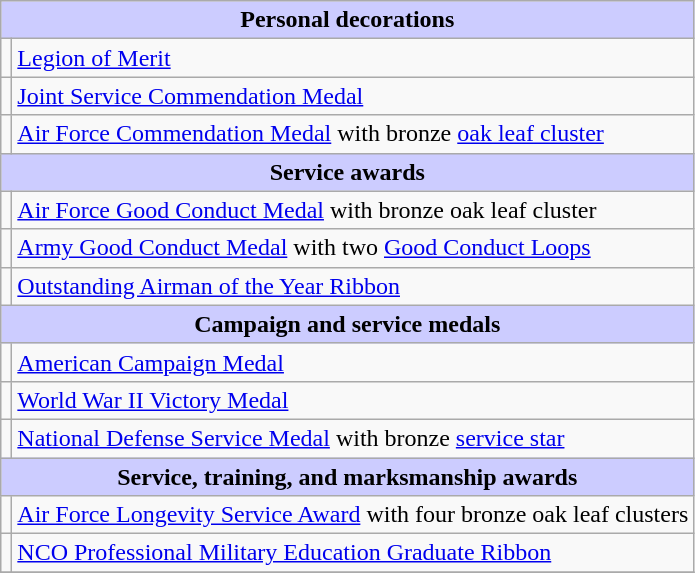<table class="wikitable">
<tr style="background:#ccf; text-align:center;">
<td colspan=2><strong>Personal decorations</strong></td>
</tr>
<tr>
<td></td>
<td><a href='#'>Legion of Merit</a></td>
</tr>
<tr>
<td></td>
<td><a href='#'>Joint Service Commendation Medal</a></td>
</tr>
<tr>
<td></td>
<td><a href='#'>Air Force Commendation Medal</a> with bronze <a href='#'>oak leaf cluster</a></td>
</tr>
<tr style="background:#ccf; text-align:center;">
<td colspan=2><strong>Service awards</strong></td>
</tr>
<tr>
<td></td>
<td><a href='#'>Air Force Good Conduct Medal</a> with bronze oak leaf cluster</td>
</tr>
<tr>
<td></td>
<td><a href='#'>Army Good Conduct Medal</a> with two <a href='#'>Good Conduct Loops</a></td>
</tr>
<tr>
<td></td>
<td><a href='#'>Outstanding Airman of the Year Ribbon</a></td>
</tr>
<tr style="background:#ccf; text-align:center;">
<td colspan=2><strong>Campaign and service medals</strong></td>
</tr>
<tr>
<td></td>
<td><a href='#'>American Campaign Medal</a></td>
</tr>
<tr>
<td></td>
<td><a href='#'>World War II Victory Medal</a></td>
</tr>
<tr>
<td></td>
<td><a href='#'>National Defense Service Medal</a> with bronze <a href='#'>service star</a></td>
</tr>
<tr style="background:#ccf; text-align:center;">
<td colspan=2><strong>Service, training, and marksmanship awards</strong></td>
</tr>
<tr>
<td></td>
<td><a href='#'>Air Force Longevity Service Award</a> with four bronze oak leaf clusters</td>
</tr>
<tr>
<td></td>
<td><a href='#'>NCO Professional Military Education Graduate Ribbon</a></td>
</tr>
<tr>
</tr>
</table>
